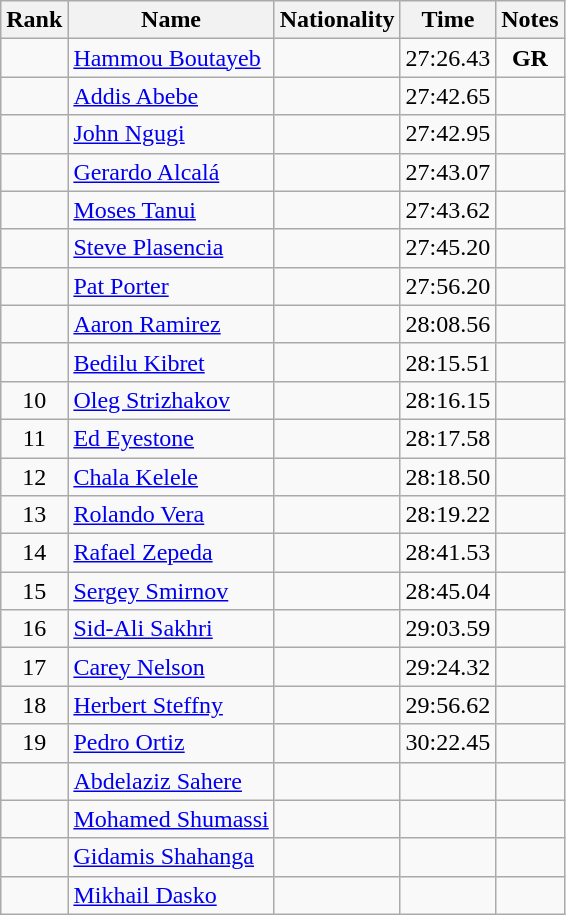<table class="wikitable sortable" style="text-align:center">
<tr>
<th>Rank</th>
<th>Name</th>
<th>Nationality</th>
<th>Time</th>
<th>Notes</th>
</tr>
<tr>
<td></td>
<td align=left><a href='#'>Hammou Boutayeb</a></td>
<td align=left></td>
<td>27:26.43</td>
<td><strong>GR</strong></td>
</tr>
<tr>
<td></td>
<td align=left><a href='#'>Addis Abebe</a></td>
<td align=left></td>
<td>27:42.65</td>
<td></td>
</tr>
<tr>
<td></td>
<td align=left><a href='#'>John Ngugi</a></td>
<td align=left></td>
<td>27:42.95</td>
<td></td>
</tr>
<tr>
<td></td>
<td align=left><a href='#'>Gerardo Alcalá</a></td>
<td align=left></td>
<td>27:43.07</td>
<td></td>
</tr>
<tr>
<td></td>
<td align=left><a href='#'>Moses Tanui</a></td>
<td align=left></td>
<td>27:43.62</td>
<td></td>
</tr>
<tr>
<td></td>
<td align=left><a href='#'>Steve Plasencia</a></td>
<td align=left></td>
<td>27:45.20</td>
<td></td>
</tr>
<tr>
<td></td>
<td align=left><a href='#'>Pat Porter</a></td>
<td align=left></td>
<td>27:56.20</td>
<td></td>
</tr>
<tr>
<td></td>
<td align=left><a href='#'>Aaron Ramirez</a></td>
<td align=left></td>
<td>28:08.56</td>
<td></td>
</tr>
<tr>
<td></td>
<td align=left><a href='#'>Bedilu Kibret</a></td>
<td align=left></td>
<td>28:15.51</td>
<td></td>
</tr>
<tr>
<td>10</td>
<td align=left><a href='#'>Oleg Strizhakov</a></td>
<td align=left></td>
<td>28:16.15</td>
<td></td>
</tr>
<tr>
<td>11</td>
<td align=left><a href='#'>Ed Eyestone</a></td>
<td align=left></td>
<td>28:17.58</td>
<td></td>
</tr>
<tr>
<td>12</td>
<td align=left><a href='#'>Chala Kelele</a></td>
<td align=left></td>
<td>28:18.50</td>
<td></td>
</tr>
<tr>
<td>13</td>
<td align=left><a href='#'>Rolando Vera</a></td>
<td align=left></td>
<td>28:19.22</td>
<td></td>
</tr>
<tr>
<td>14</td>
<td align=left><a href='#'>Rafael Zepeda</a></td>
<td align=left></td>
<td>28:41.53</td>
<td></td>
</tr>
<tr>
<td>15</td>
<td align=left><a href='#'>Sergey Smirnov</a></td>
<td align=left></td>
<td>28:45.04</td>
<td></td>
</tr>
<tr>
<td>16</td>
<td align=left><a href='#'>Sid-Ali Sakhri</a></td>
<td align=left></td>
<td>29:03.59</td>
<td></td>
</tr>
<tr>
<td>17</td>
<td align=left><a href='#'>Carey Nelson</a></td>
<td align=left></td>
<td>29:24.32</td>
<td></td>
</tr>
<tr>
<td>18</td>
<td align=left><a href='#'>Herbert Steffny</a></td>
<td align=left></td>
<td>29:56.62</td>
<td></td>
</tr>
<tr>
<td>19</td>
<td align=left><a href='#'>Pedro Ortiz</a></td>
<td align=left></td>
<td>30:22.45</td>
<td></td>
</tr>
<tr>
<td></td>
<td align=left><a href='#'>Abdelaziz Sahere</a></td>
<td align=left></td>
<td></td>
<td></td>
</tr>
<tr>
<td></td>
<td align=left><a href='#'>Mohamed Shumassi</a></td>
<td align=left></td>
<td></td>
<td></td>
</tr>
<tr>
<td></td>
<td align=left><a href='#'>Gidamis Shahanga</a></td>
<td align=left></td>
<td></td>
<td></td>
</tr>
<tr>
<td></td>
<td align=left><a href='#'>Mikhail Dasko</a></td>
<td align=left></td>
<td></td>
<td></td>
</tr>
</table>
